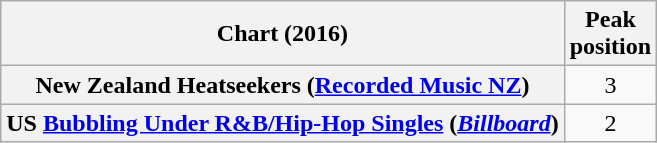<table class="wikitable sortable plainrowheaders" style="text-align:center">
<tr>
<th scope="col">Chart (2016)</th>
<th scope="col">Peak<br>position</th>
</tr>
<tr>
<th scope="row">New Zealand Heatseekers (<a href='#'>Recorded Music NZ</a>)</th>
<td>3</td>
</tr>
<tr>
<th scope="row">US <a href='#'>Bubbling Under R&B/Hip-Hop Singles</a> (<em><a href='#'>Billboard</a></em>)</th>
<td>2</td>
</tr>
</table>
